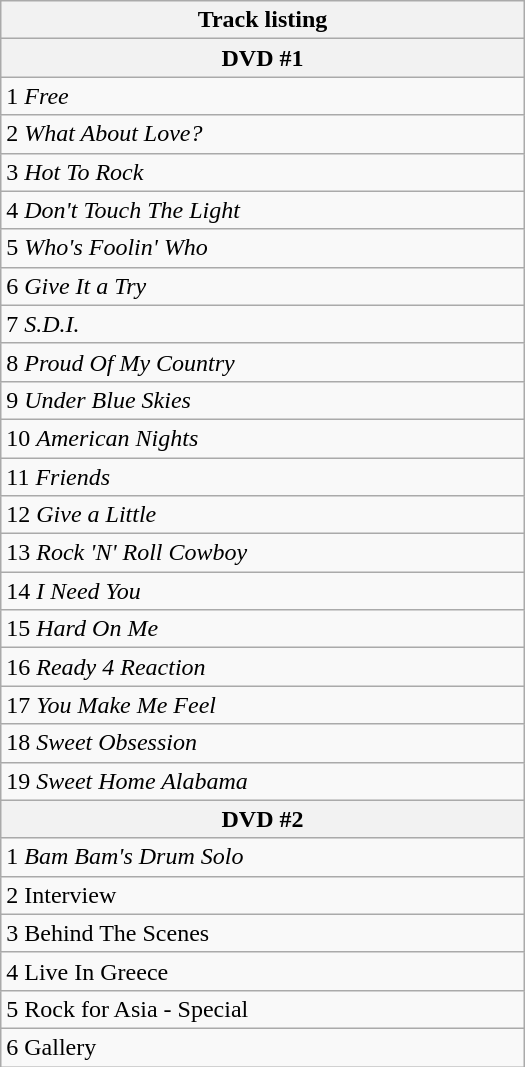<table class="wikitable collapsible" style="width:350px;">
<tr>
<th>Track listing</th>
</tr>
<tr>
<th>DVD #1</th>
</tr>
<tr>
<td>1 <em>Free</em></td>
</tr>
<tr>
<td>2 <em>What About Love?</em></td>
</tr>
<tr>
<td>3 <em>Hot To Rock</em></td>
</tr>
<tr>
<td>4 <em>Don't Touch The Light</em></td>
</tr>
<tr>
<td>5 <em>Who's Foolin' Who</em></td>
</tr>
<tr>
<td>6 <em>Give It a Try</em></td>
</tr>
<tr>
<td>7 <em>S.D.I.</em></td>
</tr>
<tr>
<td>8 <em>Proud Of My Country</em></td>
</tr>
<tr>
<td>9 <em>Under Blue Skies</em></td>
</tr>
<tr>
<td>10 <em>American Nights</em></td>
</tr>
<tr>
<td>11 <em>Friends</em></td>
</tr>
<tr>
<td>12 <em>Give a Little</em></td>
</tr>
<tr>
<td>13 <em>Rock 'N' Roll Cowboy</em></td>
</tr>
<tr>
<td>14 <em>I Need You</em></td>
</tr>
<tr>
<td>15 <em>Hard On Me</em></td>
</tr>
<tr>
<td>16 <em>Ready 4 Reaction</em></td>
</tr>
<tr>
<td>17 <em>You Make Me Feel</em></td>
</tr>
<tr>
<td>18 <em>Sweet Obsession</em></td>
</tr>
<tr>
<td>19 <em>Sweet Home Alabama</em></td>
</tr>
<tr>
<th>DVD #2</th>
</tr>
<tr>
<td>1 <em>Bam Bam's Drum Solo</em></td>
</tr>
<tr>
<td>2 Interview</td>
</tr>
<tr>
<td>3 Behind The Scenes</td>
</tr>
<tr>
<td>4 Live In Greece</td>
</tr>
<tr>
<td>5 Rock for Asia - Special</td>
</tr>
<tr>
<td>6 Gallery</td>
</tr>
</table>
